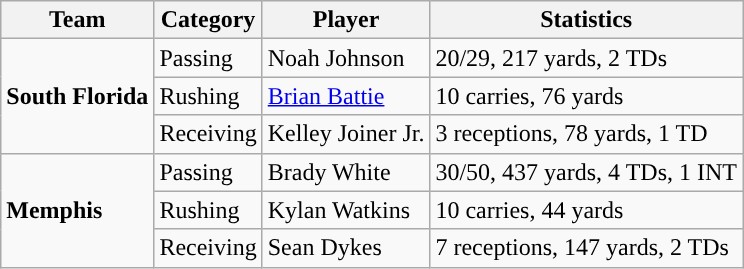<table class="wikitable" style="float: left;">
<tr>
<th>Team</th>
<th>Category</th>
<th>Player</th>
<th>Statistics</th>
</tr>
<tr>
<td rowspan=3><strong>South Florida</strong></td>
<td>Passing</td>
<td>Noah Johnson</td>
<td>20/29, 217 yards, 2 TDs</td>
</tr>
<tr>
<td>Rushing</td>
<td><a href='#'>Brian Battie</a></td>
<td>10 carries, 76 yards</td>
</tr>
<tr>
<td>Receiving</td>
<td>Kelley Joiner Jr.</td>
<td>3 receptions, 78 yards, 1 TD</td>
</tr>
<tr>
<td rowspan=3><strong>Memphis</strong></td>
<td>Passing</td>
<td>Brady White</td>
<td>30/50, 437 yards, 4 TDs, 1 INT</td>
</tr>
<tr>
<td>Rushing</td>
<td>Kylan Watkins</td>
<td>10 carries, 44 yards</td>
</tr>
<tr>
<td>Receiving</td>
<td>Sean Dykes</td>
<td>7 receptions, 147 yards, 2 TDs</td>
</tr>
</table>
